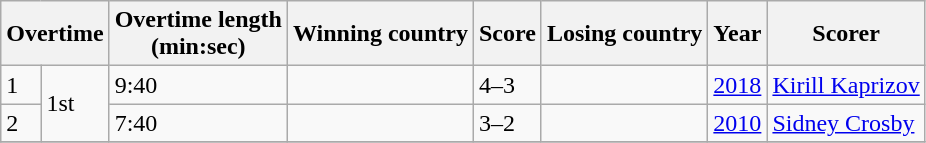<table class="wikitable">
<tr>
<th colspan=2>Overtime</th>
<th>Overtime length<br>(min:sec)</th>
<th>Winning country</th>
<th>Score</th>
<th>Losing country</th>
<th>Year</th>
<th>Scorer</th>
</tr>
<tr>
<td>1</td>
<td rowspan=2>1st</td>
<td>9:40</td>
<td></td>
<td>4–3</td>
<td></td>
<td><a href='#'>2018</a></td>
<td><a href='#'>Kirill Kaprizov</a></td>
</tr>
<tr>
<td>2</td>
<td>7:40</td>
<td></td>
<td>3–2</td>
<td></td>
<td><a href='#'>2010</a></td>
<td><a href='#'>Sidney Crosby</a></td>
</tr>
<tr>
</tr>
</table>
